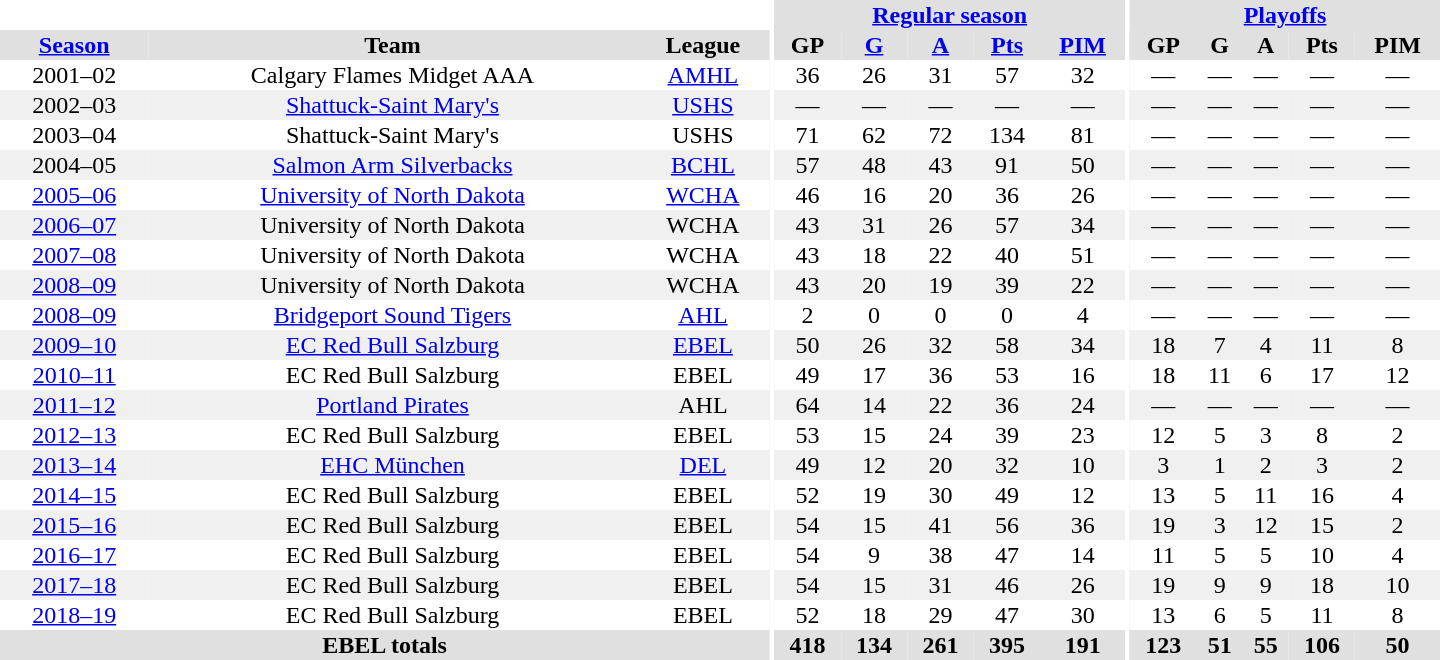<table border="0" cellpadding="1" cellspacing="0" style="text-align:center; width:60em">
<tr bgcolor="#e0e0e0">
<th colspan="3" bgcolor="#ffffff"></th>
<th rowspan="99" bgcolor="#ffffff"></th>
<th colspan="5"><a href='#'>Regular season</a></th>
<th rowspan="99" bgcolor="#ffffff"></th>
<th colspan="5"><a href='#'>Playoffs</a></th>
</tr>
<tr bgcolor="#e0e0e0">
<th><a href='#'>Season</a></th>
<th>Team</th>
<th>League</th>
<th>GP</th>
<th><a href='#'>G</a></th>
<th><a href='#'>A</a></th>
<th><a href='#'>Pts</a></th>
<th><a href='#'>PIM</a></th>
<th>GP</th>
<th>G</th>
<th>A</th>
<th>Pts</th>
<th>PIM</th>
</tr>
<tr>
<td>2001–02</td>
<td>Calgary Flames Midget AAA</td>
<td><a href='#'>AMHL</a></td>
<td>36</td>
<td>26</td>
<td>31</td>
<td>57</td>
<td>32</td>
<td>—</td>
<td>—</td>
<td>—</td>
<td>—</td>
<td>—</td>
</tr>
<tr bgcolor="#f0f0f0">
<td>2002–03</td>
<td><a href='#'>Shattuck-Saint Mary's</a></td>
<td><a href='#'>USHS</a></td>
<td>—</td>
<td>—</td>
<td>—</td>
<td>—</td>
<td>—</td>
<td>—</td>
<td>—</td>
<td>—</td>
<td>—</td>
<td>—</td>
</tr>
<tr>
<td>2003–04</td>
<td>Shattuck-Saint Mary's</td>
<td>USHS</td>
<td>71</td>
<td>62</td>
<td>72</td>
<td>134</td>
<td>81</td>
<td>—</td>
<td>—</td>
<td>—</td>
<td>—</td>
<td>—</td>
</tr>
<tr bgcolor="#f0f0f0">
<td>2004–05</td>
<td><a href='#'>Salmon Arm Silverbacks</a></td>
<td><a href='#'>BCHL</a></td>
<td>57</td>
<td>48</td>
<td>43</td>
<td>91</td>
<td>50</td>
<td>—</td>
<td>—</td>
<td>—</td>
<td>—</td>
<td>—</td>
</tr>
<tr>
<td><a href='#'>2005–06</a></td>
<td><a href='#'>University of North Dakota</a></td>
<td><a href='#'>WCHA</a></td>
<td>46</td>
<td>16</td>
<td>20</td>
<td>36</td>
<td>26</td>
<td>—</td>
<td>—</td>
<td>—</td>
<td>—</td>
<td>—</td>
</tr>
<tr bgcolor="#f0f0f0">
<td><a href='#'>2006–07</a></td>
<td>University of North Dakota</td>
<td>WCHA</td>
<td>43</td>
<td>31</td>
<td>26</td>
<td>57</td>
<td>34</td>
<td>—</td>
<td>—</td>
<td>—</td>
<td>—</td>
<td>—</td>
</tr>
<tr>
<td><a href='#'>2007–08</a></td>
<td>University of North Dakota</td>
<td>WCHA</td>
<td>43</td>
<td>18</td>
<td>22</td>
<td>40</td>
<td>51</td>
<td>—</td>
<td>—</td>
<td>—</td>
<td>—</td>
<td>—</td>
</tr>
<tr bgcolor="#f0f0f0">
<td><a href='#'>2008–09</a></td>
<td>University of North Dakota</td>
<td>WCHA</td>
<td>43</td>
<td>20</td>
<td>19</td>
<td>39</td>
<td>22</td>
<td>—</td>
<td>—</td>
<td>—</td>
<td>—</td>
<td>—</td>
</tr>
<tr>
<td><a href='#'>2008–09</a></td>
<td><a href='#'>Bridgeport Sound Tigers</a></td>
<td><a href='#'>AHL</a></td>
<td>2</td>
<td>0</td>
<td>0</td>
<td>0</td>
<td>4</td>
<td>—</td>
<td>—</td>
<td>—</td>
<td>—</td>
<td>—</td>
</tr>
<tr bgcolor="#f0f0f0">
<td><a href='#'>2009–10</a></td>
<td><a href='#'>EC Red Bull Salzburg</a></td>
<td><a href='#'>EBEL</a></td>
<td>50</td>
<td>26</td>
<td>32</td>
<td>58</td>
<td>34</td>
<td>18</td>
<td>7</td>
<td>4</td>
<td>11</td>
<td>8</td>
</tr>
<tr>
<td><a href='#'>2010–11</a></td>
<td>EC Red Bull Salzburg</td>
<td>EBEL</td>
<td>49</td>
<td>17</td>
<td>36</td>
<td>53</td>
<td>16</td>
<td>18</td>
<td>11</td>
<td>6</td>
<td>17</td>
<td>12</td>
</tr>
<tr bgcolor="#f0f0f0">
<td><a href='#'>2011–12</a></td>
<td><a href='#'>Portland Pirates</a></td>
<td>AHL</td>
<td>64</td>
<td>14</td>
<td>22</td>
<td>36</td>
<td>24</td>
<td>—</td>
<td>—</td>
<td>—</td>
<td>—</td>
<td>—</td>
</tr>
<tr>
<td><a href='#'>2012–13</a></td>
<td>EC Red Bull Salzburg</td>
<td>EBEL</td>
<td>53</td>
<td>15</td>
<td>24</td>
<td>39</td>
<td>23</td>
<td>12</td>
<td>5</td>
<td>3</td>
<td>8</td>
<td>2</td>
</tr>
<tr bgcolor="#f0f0f0">
<td><a href='#'>2013–14</a></td>
<td><a href='#'>EHC München</a></td>
<td><a href='#'>DEL</a></td>
<td>49</td>
<td>12</td>
<td>20</td>
<td>32</td>
<td>10</td>
<td>3</td>
<td>1</td>
<td>2</td>
<td>3</td>
<td>2</td>
</tr>
<tr>
<td><a href='#'>2014–15</a></td>
<td>EC Red Bull Salzburg</td>
<td>EBEL</td>
<td>52</td>
<td>19</td>
<td>30</td>
<td>49</td>
<td>12</td>
<td>13</td>
<td>5</td>
<td>11</td>
<td>16</td>
<td>4</td>
</tr>
<tr bgcolor="#f0f0f0">
<td><a href='#'>2015–16</a></td>
<td>EC Red Bull Salzburg</td>
<td>EBEL</td>
<td>54</td>
<td>15</td>
<td>41</td>
<td>56</td>
<td>36</td>
<td>19</td>
<td>3</td>
<td>12</td>
<td>15</td>
<td>2</td>
</tr>
<tr>
<td><a href='#'>2016–17</a></td>
<td>EC Red Bull Salzburg</td>
<td>EBEL</td>
<td>54</td>
<td>9</td>
<td>38</td>
<td>47</td>
<td>14</td>
<td>11</td>
<td>5</td>
<td>5</td>
<td>10</td>
<td>4</td>
</tr>
<tr bgcolor="#f0f0f0">
<td><a href='#'>2017–18</a></td>
<td>EC Red Bull Salzburg</td>
<td>EBEL</td>
<td>54</td>
<td>15</td>
<td>31</td>
<td>46</td>
<td>26</td>
<td>19</td>
<td>9</td>
<td>9</td>
<td>18</td>
<td>10</td>
</tr>
<tr>
<td><a href='#'>2018–19</a></td>
<td>EC Red Bull Salzburg</td>
<td>EBEL</td>
<td>52</td>
<td>18</td>
<td>29</td>
<td>47</td>
<td>30</td>
<td>13</td>
<td>6</td>
<td>5</td>
<td>11</td>
<td>8</td>
</tr>
<tr bgcolor="#e0e0e0">
<th colspan="3">EBEL totals</th>
<th>418</th>
<th>134</th>
<th>261</th>
<th>395</th>
<th>191</th>
<th>123</th>
<th>51</th>
<th>55</th>
<th>106</th>
<th>50</th>
</tr>
</table>
